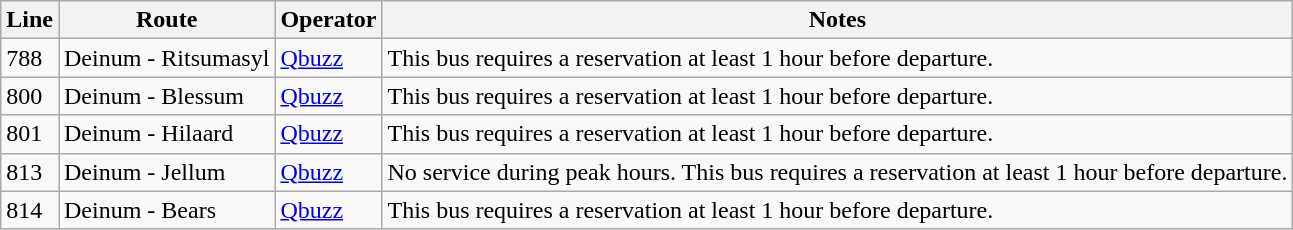<table class="wikitable">
<tr>
<th>Line</th>
<th>Route</th>
<th>Operator</th>
<th>Notes</th>
</tr>
<tr>
<td>788</td>
<td>Deinum - Ritsumasyl</td>
<td><a href='#'>Qbuzz</a></td>
<td>This bus requires a reservation at least 1 hour before departure.</td>
</tr>
<tr>
<td>800</td>
<td>Deinum - Blessum</td>
<td><a href='#'>Qbuzz</a></td>
<td>This bus requires a reservation at least 1 hour before departure.</td>
</tr>
<tr>
<td>801</td>
<td>Deinum - Hilaard</td>
<td><a href='#'>Qbuzz</a></td>
<td>This bus requires a reservation at least 1 hour before departure.</td>
</tr>
<tr>
<td>813</td>
<td>Deinum - Jellum</td>
<td><a href='#'>Qbuzz</a></td>
<td>No service during peak hours. This bus requires a reservation at least 1 hour before departure.</td>
</tr>
<tr>
<td>814</td>
<td>Deinum - Bears</td>
<td><a href='#'>Qbuzz</a></td>
<td>This bus requires a reservation at least 1 hour before departure.</td>
</tr>
</table>
